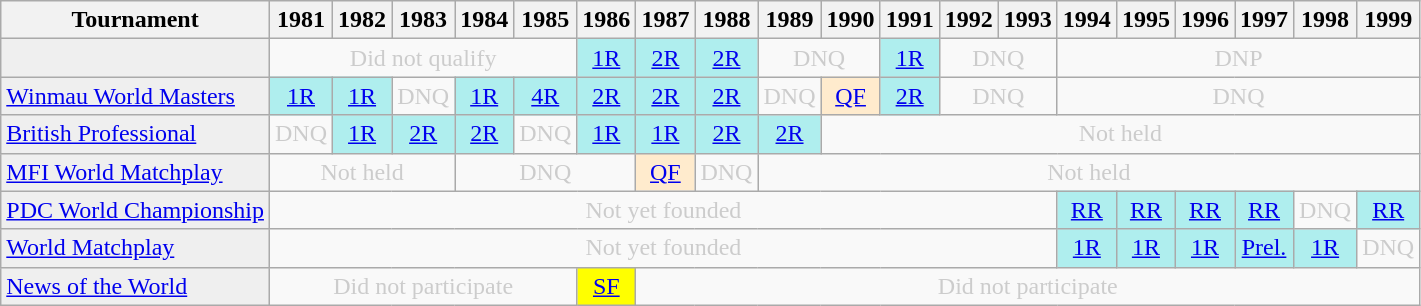<table class="wikitable" style="margin:0">
<tr>
<th>Tournament</th>
<th>1981</th>
<th>1982</th>
<th>1983</th>
<th>1984</th>
<th>1985</th>
<th>1986</th>
<th>1987</th>
<th>1988</th>
<th>1989</th>
<th>1990</th>
<th>1991</th>
<th>1992</th>
<th>1993</th>
<th>1994</th>
<th>1995</th>
<th>1996</th>
<th>1997</th>
<th>1998</th>
<th>1999</th>
</tr>
<tr>
<td style="background:#efefef;"></td>
<td colspan="5" style="text-align:center; color:#ccc;">Did not qualify</td>
<td style="text-align:center; background:#afeeee;"><a href='#'>1R</a></td>
<td style="text-align:center; background:#afeeee;"><a href='#'>2R</a></td>
<td style="text-align:center; background:#afeeee;"><a href='#'>2R</a></td>
<td colspan="2" style="text-align:center; color:#ccc;">DNQ</td>
<td style="text-align:center; background:#afeeee;"><a href='#'>1R</a></td>
<td colspan="2" style="text-align:center; color:#ccc;">DNQ</td>
<td colspan="6" style="text-align:center; color:#ccc;">DNP</td>
</tr>
<tr>
<td style="background:#efefef;"><a href='#'>Winmau World Masters</a></td>
<td style="text-align:center; background:#afeeee;"><a href='#'>1R</a></td>
<td style="text-align:center; background:#afeeee;"><a href='#'>1R</a></td>
<td style="text-align:center; color:#ccc;">DNQ</td>
<td style="text-align:center; background:#afeeee;"><a href='#'>1R</a></td>
<td style="text-align:center; background:#afeeee;"><a href='#'>4R</a></td>
<td style="text-align:center; background:#afeeee;"><a href='#'>2R</a></td>
<td style="text-align:center; background:#afeeee;"><a href='#'>2R</a></td>
<td style="text-align:center; background:#afeeee;"><a href='#'>2R</a></td>
<td style="text-align:center; color:#ccc;">DNQ</td>
<td style="text-align:center; background:#ffebcd;"><a href='#'>QF</a></td>
<td style="text-align:center; background:#afeeee;"><a href='#'>2R</a></td>
<td colspan="2" style="text-align:center; color:#ccc;">DNQ</td>
<td colspan="6" style="text-align:center; color:#ccc;">DNQ</td>
</tr>
<tr>
<td style="background:#efefef;"><a href='#'>British Professional</a></td>
<td style="text-align:center; color:#ccc;">DNQ</td>
<td style="text-align:center; background:#afeeee;"><a href='#'>1R</a></td>
<td style="text-align:center; background:#afeeee;"><a href='#'>2R</a></td>
<td style="text-align:center; background:#afeeee;"><a href='#'>2R</a></td>
<td style="text-align:center; color:#ccc;">DNQ</td>
<td style="text-align:center; background:#afeeee;"><a href='#'>1R</a></td>
<td style="text-align:center; background:#afeeee;"><a href='#'>1R</a></td>
<td style="text-align:center; background:#afeeee;"><a href='#'>2R</a></td>
<td style="text-align:center; background:#afeeee;"><a href='#'>2R</a></td>
<td colspan="10" style="text-align:center; color:#ccc;">Not held</td>
</tr>
<tr>
<td style="background:#efefef;"><a href='#'>MFI World Matchplay</a></td>
<td colspan="3" style="text-align:center; color:#ccc;">Not held</td>
<td colspan="3" style="text-align:center; color:#ccc;">DNQ</td>
<td style="text-align:center; background:#ffebcd;"><a href='#'>QF</a></td>
<td style="text-align:center; color:#ccc;">DNQ</td>
<td colspan="11" style="text-align:center; color:#ccc;">Not held</td>
</tr>
<tr>
<td style="background:#efefef;"><a href='#'>PDC World Championship</a></td>
<td colspan="13" style="text-align:center; color:#ccc;">Not yet founded</td>
<td style="text-align:center; background:#afeeee;"><a href='#'>RR</a></td>
<td style="text-align:center; background:#afeeee;"><a href='#'>RR</a></td>
<td style="text-align:center; background:#afeeee;"><a href='#'>RR</a></td>
<td style="text-align:center; background:#afeeee;"><a href='#'>RR</a></td>
<td style="text-align:center; color:#ccc;">DNQ</td>
<td style="text-align:center; background:#afeeee;"><a href='#'>RR</a></td>
</tr>
<tr>
<td style="background:#efefef;"><a href='#'>World Matchplay</a></td>
<td colspan="13" style="text-align:center; color:#ccc;">Not yet founded</td>
<td style="text-align:center; background:#afeeee;"><a href='#'>1R</a></td>
<td style="text-align:center; background:#afeeee;"><a href='#'>1R</a></td>
<td style="text-align:center; background:#afeeee;"><a href='#'>1R</a></td>
<td style="text-align:center; background:#afeeee;"><a href='#'>Prel.</a></td>
<td style="text-align:center; background:#afeeee;"><a href='#'>1R</a></td>
<td style="text-align:center; color:#ccc;">DNQ</td>
</tr>
<tr>
<td style="background:#efefef;"><a href='#'>News of the World</a></td>
<td colspan="5" style="text-align:center; color:#ccc;">Did not participate</td>
<td style="text-align:center; background:yellow;"><a href='#'>SF</a></td>
<td colspan="14" style="text-align:center; color:#ccc;">Did not participate</td>
</tr>
</table>
